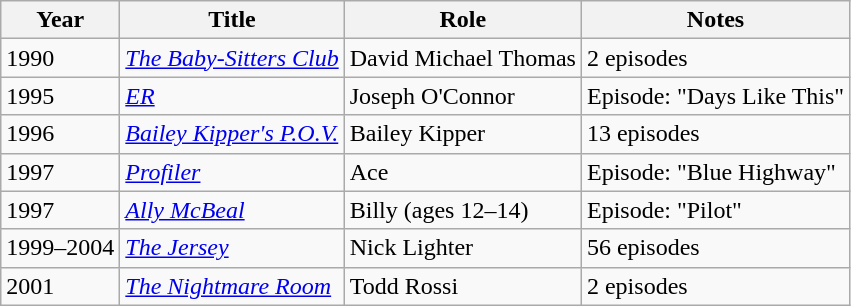<table class="wikitable sortable">
<tr>
<th>Year</th>
<th>Title</th>
<th>Role</th>
<th>Notes</th>
</tr>
<tr>
<td>1990</td>
<td><em><a href='#'>The Baby-Sitters Club</a></em></td>
<td>David Michael Thomas</td>
<td>2 episodes</td>
</tr>
<tr>
<td>1995</td>
<td><em><a href='#'>ER</a></em></td>
<td>Joseph O'Connor</td>
<td>Episode: "Days Like This"</td>
</tr>
<tr>
<td>1996</td>
<td><em><a href='#'>Bailey Kipper's P.O.V.</a></em></td>
<td>Bailey Kipper</td>
<td>13 episodes</td>
</tr>
<tr>
<td>1997</td>
<td><em><a href='#'>Profiler</a></em></td>
<td>Ace</td>
<td>Episode: "Blue Highway"</td>
</tr>
<tr>
<td>1997</td>
<td><em><a href='#'>Ally McBeal</a></em></td>
<td>Billy (ages 12–14)</td>
<td>Episode: "Pilot"</td>
</tr>
<tr>
<td>1999–2004</td>
<td><em><a href='#'>The Jersey</a></em></td>
<td>Nick Lighter</td>
<td>56 episodes</td>
</tr>
<tr>
<td>2001</td>
<td><em><a href='#'>The Nightmare Room</a></em></td>
<td>Todd Rossi</td>
<td>2 episodes</td>
</tr>
</table>
